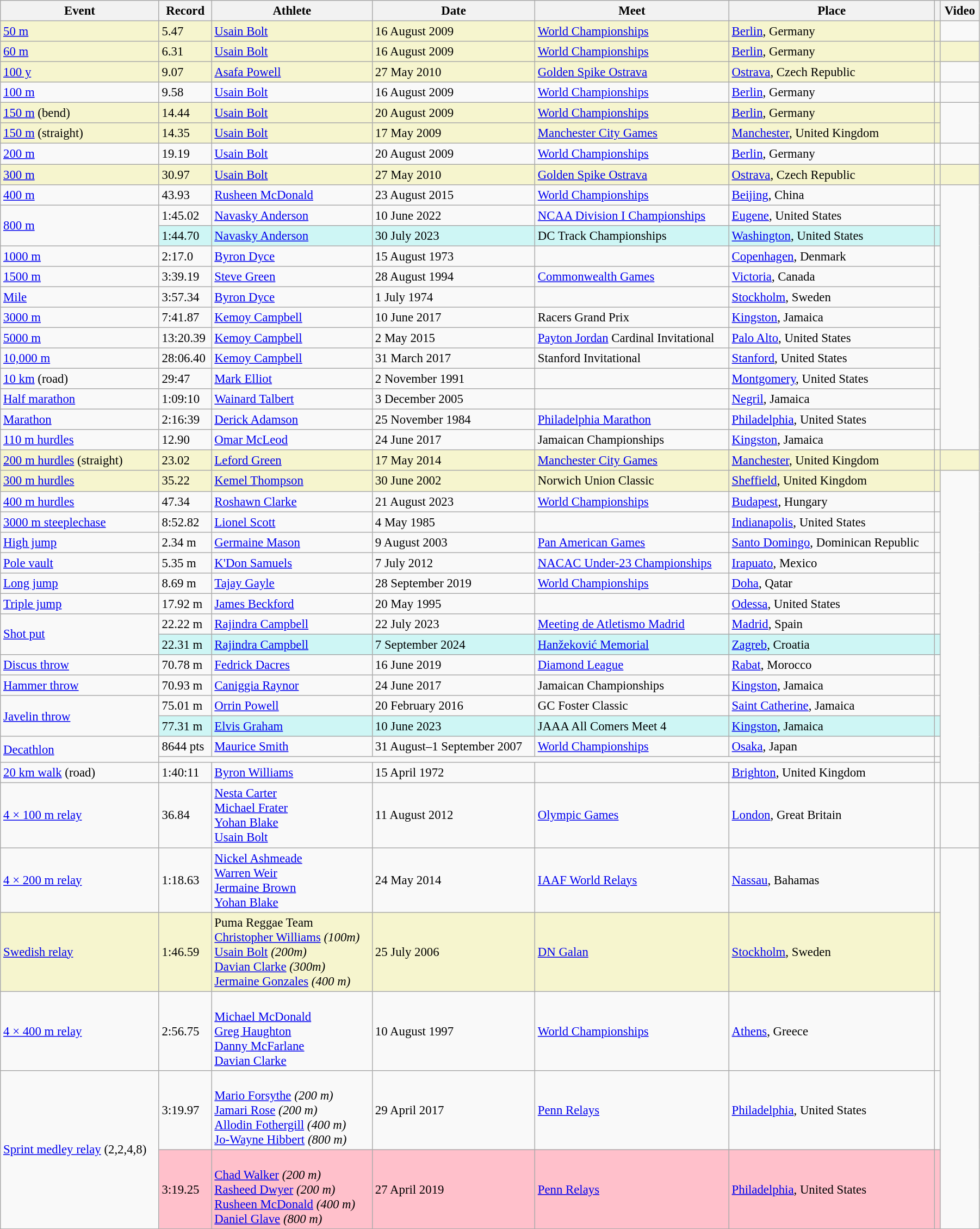<table class="wikitable" style="font-size:95%; width: 95%;">
<tr>
<th>Event</th>
<th>Record</th>
<th>Athlete</th>
<th>Date</th>
<th>Meet</th>
<th>Place</th>
<th></th>
<th>Video</th>
</tr>
<tr style="background:#f6F5CE;">
<td><a href='#'>50 m</a></td>
<td>5.47 </td>
<td><a href='#'>Usain Bolt</a></td>
<td>16 August 2009</td>
<td><a href='#'>World Championships</a></td>
<td><a href='#'>Berlin</a>, Germany</td>
<td></td>
</tr>
<tr style="background:#f6F5CE;">
<td><a href='#'>60 m</a></td>
<td>6.31 </td>
<td><a href='#'>Usain Bolt</a></td>
<td>16 August 2009</td>
<td><a href='#'>World Championships</a></td>
<td><a href='#'>Berlin</a>, Germany</td>
<td></td>
<td></td>
</tr>
<tr style="background:#f6F5CE;">
<td><a href='#'>100 y</a></td>
<td>9.07  </td>
<td><a href='#'>Asafa Powell</a></td>
<td>27 May 2010</td>
<td><a href='#'>Golden Spike Ostrava</a></td>
<td><a href='#'>Ostrava</a>, Czech Republic</td>
<td></td>
</tr>
<tr>
<td><a href='#'>100 m</a></td>
<td>9.58 </td>
<td><a href='#'>Usain Bolt</a></td>
<td>16 August 2009</td>
<td><a href='#'>World Championships</a></td>
<td><a href='#'>Berlin</a>, Germany</td>
<td></td>
<td></td>
</tr>
<tr style="background:#f6F5CE;">
<td><a href='#'>150 m</a> (bend)</td>
<td>14.44 </td>
<td><a href='#'>Usain Bolt</a></td>
<td>20 August 2009</td>
<td><a href='#'>World Championships</a></td>
<td><a href='#'>Berlin</a>, Germany</td>
<td></td>
</tr>
<tr style="background:#f6F5CE;">
<td><a href='#'>150 m</a> (straight)</td>
<td>14.35 </td>
<td><a href='#'>Usain Bolt</a></td>
<td>17 May 2009</td>
<td><a href='#'>Manchester City Games</a></td>
<td><a href='#'>Manchester</a>, United Kingdom</td>
<td></td>
</tr>
<tr>
<td><a href='#'>200 m</a></td>
<td>19.19 </td>
<td><a href='#'>Usain Bolt</a></td>
<td>20 August 2009</td>
<td><a href='#'>World Championships</a></td>
<td><a href='#'>Berlin</a>, Germany</td>
<td></td>
<td></td>
</tr>
<tr style="background:#f6F5CE;">
<td><a href='#'>300 m</a></td>
<td>30.97</td>
<td><a href='#'>Usain Bolt</a></td>
<td>27 May 2010</td>
<td><a href='#'>Golden Spike Ostrava</a></td>
<td><a href='#'>Ostrava</a>, Czech Republic</td>
<td></td>
<td></td>
</tr>
<tr>
<td><a href='#'>400 m</a></td>
<td>43.93</td>
<td><a href='#'>Rusheen McDonald</a></td>
<td>23 August 2015</td>
<td><a href='#'>World Championships</a></td>
<td><a href='#'>Beijing</a>, China</td>
<td></td>
</tr>
<tr>
<td rowspan=2><a href='#'>800 m</a></td>
<td>1:45.02</td>
<td><a href='#'>Navasky Anderson</a></td>
<td>10 June 2022</td>
<td><a href='#'>NCAA Division I Championships</a></td>
<td><a href='#'>Eugene</a>, United States</td>
<td></td>
</tr>
<tr bgcolor="#CEF6F5">
<td>1:44.70</td>
<td><a href='#'>Navasky Anderson</a></td>
<td>30 July 2023</td>
<td>DC Track Championships</td>
<td><a href='#'>Washington</a>, United States</td>
<td></td>
</tr>
<tr>
<td><a href='#'>1000 m</a></td>
<td>2:17.0 </td>
<td><a href='#'>Byron Dyce</a></td>
<td>15 August 1973</td>
<td></td>
<td><a href='#'>Copenhagen</a>, Denmark</td>
<td></td>
</tr>
<tr>
<td><a href='#'>1500 m</a></td>
<td>3:39.19</td>
<td><a href='#'>Steve Green</a></td>
<td>28 August 1994</td>
<td><a href='#'>Commonwealth Games</a></td>
<td><a href='#'>Victoria</a>, Canada</td>
<td></td>
</tr>
<tr>
<td><a href='#'>Mile</a></td>
<td>3:57.34 </td>
<td><a href='#'>Byron Dyce</a></td>
<td>1 July 1974</td>
<td></td>
<td><a href='#'>Stockholm</a>, Sweden</td>
<td></td>
</tr>
<tr>
<td><a href='#'>3000 m</a></td>
<td>7:41.87</td>
<td><a href='#'>Kemoy Campbell</a></td>
<td>10 June 2017</td>
<td>Racers Grand Prix</td>
<td><a href='#'>Kingston</a>, Jamaica</td>
<td></td>
</tr>
<tr>
<td><a href='#'>5000 m</a></td>
<td>13:20.39</td>
<td><a href='#'>Kemoy Campbell</a></td>
<td>2 May 2015</td>
<td><a href='#'>Payton Jordan</a> Cardinal Invitational</td>
<td><a href='#'>Palo Alto</a>, United States</td>
<td></td>
</tr>
<tr>
<td><a href='#'>10,000 m</a></td>
<td>28:06.40</td>
<td><a href='#'>Kemoy Campbell</a></td>
<td>31 March 2017</td>
<td>Stanford Invitational</td>
<td><a href='#'>Stanford</a>, United States</td>
<td></td>
</tr>
<tr>
<td><a href='#'>10 km</a> (road)</td>
<td>29:47</td>
<td><a href='#'>Mark Elliot</a></td>
<td>2 November 1991</td>
<td></td>
<td><a href='#'>Montgomery</a>, United States</td>
<td></td>
</tr>
<tr>
<td><a href='#'>Half marathon</a></td>
<td>1:09:10</td>
<td><a href='#'>Wainard Talbert</a></td>
<td>3 December 2005</td>
<td></td>
<td><a href='#'>Negril</a>, Jamaica</td>
<td></td>
</tr>
<tr>
<td><a href='#'>Marathon</a></td>
<td>2:16:39</td>
<td><a href='#'>Derick Adamson</a></td>
<td>25 November 1984</td>
<td><a href='#'>Philadelphia Marathon</a></td>
<td><a href='#'>Philadelphia</a>, United States</td>
<td></td>
</tr>
<tr>
<td><a href='#'>110 m hurdles</a></td>
<td>12.90 </td>
<td><a href='#'>Omar McLeod</a></td>
<td>24 June 2017</td>
<td>Jamaican Championships</td>
<td><a href='#'>Kingston</a>, Jamaica</td>
<td></td>
</tr>
<tr style="background:#f6F5CE;">
<td><a href='#'>200 m hurdles</a> (straight)</td>
<td>23.02 </td>
<td><a href='#'>Leford Green</a></td>
<td>17 May 2014</td>
<td><a href='#'>Manchester City Games</a></td>
<td><a href='#'>Manchester</a>, United Kingdom</td>
<td></td>
<td></td>
</tr>
<tr style="background:#f6F5CE;">
<td><a href='#'>300 m hurdles</a></td>
<td>35.22</td>
<td><a href='#'>Kemel Thompson</a></td>
<td>30 June 2002</td>
<td>Norwich Union Classic</td>
<td><a href='#'>Sheffield</a>, United Kingdom</td>
<td></td>
</tr>
<tr>
<td><a href='#'>400 m hurdles</a></td>
<td>47.34</td>
<td><a href='#'>Roshawn Clarke</a></td>
<td>21 August 2023</td>
<td><a href='#'>World Championships</a></td>
<td><a href='#'>Budapest</a>, Hungary</td>
<td></td>
</tr>
<tr>
<td><a href='#'>3000 m steeplechase</a></td>
<td>8:52.82</td>
<td><a href='#'>Lionel Scott</a></td>
<td>4 May 1985</td>
<td></td>
<td><a href='#'>Indianapolis</a>, United States</td>
<td></td>
</tr>
<tr>
<td><a href='#'>High jump</a></td>
<td>2.34 m</td>
<td><a href='#'>Germaine Mason</a></td>
<td>9 August 2003</td>
<td><a href='#'>Pan American Games</a></td>
<td><a href='#'>Santo Domingo</a>, Dominican Republic</td>
<td></td>
</tr>
<tr>
<td><a href='#'>Pole vault</a></td>
<td>5.35 m</td>
<td><a href='#'>K'Don Samuels</a></td>
<td>7 July 2012</td>
<td><a href='#'>NACAC Under-23 Championships</a></td>
<td><a href='#'>Irapuato</a>, Mexico</td>
<td></td>
</tr>
<tr>
<td><a href='#'>Long jump</a></td>
<td>8.69 m </td>
<td><a href='#'>Tajay Gayle</a></td>
<td>28 September 2019</td>
<td><a href='#'>World Championships</a></td>
<td><a href='#'>Doha</a>, Qatar</td>
<td></td>
</tr>
<tr>
<td><a href='#'>Triple jump</a></td>
<td>17.92 m </td>
<td><a href='#'>James Beckford</a></td>
<td>20 May 1995</td>
<td></td>
<td><a href='#'>Odessa</a>, United States</td>
<td></td>
</tr>
<tr>
<td rowspan=2><a href='#'>Shot put</a></td>
<td>22.22 m</td>
<td><a href='#'>Rajindra Campbell</a></td>
<td>22 July 2023</td>
<td><a href='#'>Meeting de Atletismo Madrid</a></td>
<td><a href='#'>Madrid</a>, Spain</td>
<td></td>
</tr>
<tr bgcolor=#CEF6F5>
<td>22.31 m</td>
<td><a href='#'>Rajindra Campbell</a></td>
<td>7 September 2024</td>
<td><a href='#'>Hanžeković Memorial</a></td>
<td><a href='#'>Zagreb</a>, Croatia</td>
<td></td>
</tr>
<tr>
<td><a href='#'>Discus throw</a></td>
<td>70.78 m</td>
<td><a href='#'>Fedrick Dacres</a></td>
<td>16 June 2019</td>
<td><a href='#'>Diamond League</a></td>
<td><a href='#'>Rabat</a>, Morocco</td>
<td></td>
</tr>
<tr>
<td><a href='#'>Hammer throw</a></td>
<td>70.93 m</td>
<td><a href='#'>Caniggia Raynor</a></td>
<td>24 June 2017</td>
<td>Jamaican Championships</td>
<td><a href='#'>Kingston</a>, Jamaica</td>
<td></td>
</tr>
<tr>
<td rowspan=2><a href='#'>Javelin throw</a></td>
<td>75.01 m</td>
<td><a href='#'>Orrin Powell</a></td>
<td>20 February 2016</td>
<td>GC Foster Classic</td>
<td><a href='#'>Saint Catherine</a>, Jamaica</td>
<td></td>
</tr>
<tr bgcolor="#CEF6F5">
<td>77.31 m</td>
<td><a href='#'>Elvis Graham</a></td>
<td>10 June 2023</td>
<td>JAAA All Comers Meet 4</td>
<td><a href='#'>Kingston</a>, Jamaica</td>
<td></td>
</tr>
<tr>
<td rowspan=2><a href='#'>Decathlon</a></td>
<td>8644 pts</td>
<td><a href='#'>Maurice Smith</a></td>
<td>31 August–1 September 2007</td>
<td><a href='#'>World Championships</a></td>
<td><a href='#'>Osaka</a>, Japan</td>
<td></td>
</tr>
<tr>
<td colspan=5></td>
<td></td>
</tr>
<tr>
<td><a href='#'>20 km walk</a> (road)</td>
<td>1:40:11</td>
<td><a href='#'>Byron Williams</a></td>
<td>15 April 1972</td>
<td></td>
<td><a href='#'>Brighton</a>, United Kingdom</td>
<td></td>
</tr>
<tr>
<td><a href='#'>4 × 100 m relay</a></td>
<td>36.84</td>
<td><a href='#'>Nesta Carter</a><br><a href='#'>Michael Frater</a><br><a href='#'>Yohan Blake</a><br><a href='#'>Usain Bolt</a></td>
<td>11 August 2012</td>
<td><a href='#'>Olympic Games</a></td>
<td><a href='#'>London</a>, Great Britain</td>
<td></td>
<td></td>
</tr>
<tr>
<td><a href='#'>4 × 200 m relay</a></td>
<td>1:18.63</td>
<td><a href='#'>Nickel Ashmeade</a><br><a href='#'>Warren Weir</a><br><a href='#'>Jermaine Brown</a><br><a href='#'>Yohan Blake</a></td>
<td>24 May 2014</td>
<td><a href='#'>IAAF World Relays</a></td>
<td><a href='#'>Nassau</a>, Bahamas</td>
<td></td>
</tr>
<tr style="background:#f6F5CE;">
<td><a href='#'>Swedish relay</a></td>
<td>1:46.59</td>
<td>Puma Reggae Team<br><a href='#'>Christopher Williams</a> <em>(100m)</em><br><a href='#'>Usain Bolt</a> <em>(200m)</em><br><a href='#'>Davian Clarke</a> <em>(300m)</em><br><a href='#'>Jermaine Gonzales</a> <em>(400 m)</em></td>
<td>25 July 2006</td>
<td><a href='#'>DN Galan</a></td>
<td><a href='#'>Stockholm</a>, Sweden</td>
<td></td>
</tr>
<tr>
<td><a href='#'>4 × 400 m relay</a></td>
<td>2:56.75</td>
<td><br><a href='#'>Michael McDonald</a><br><a href='#'>Greg Haughton</a><br><a href='#'>Danny McFarlane</a><br><a href='#'>Davian Clarke</a></td>
<td>10 August 1997</td>
<td><a href='#'>World Championships</a></td>
<td><a href='#'>Athens</a>, Greece</td>
<td></td>
</tr>
<tr>
<td rowspan=2><a href='#'>Sprint medley relay</a> (2,2,4,8)</td>
<td>3:19.97</td>
<td><br><a href='#'>Mario Forsythe</a> <em>(200 m)</em><br><a href='#'>Jamari Rose</a> <em>(200 m)</em><br><a href='#'>Allodin Fothergill</a> <em>(400 m)</em><br><a href='#'>Jo-Wayne Hibbert</a> <em>(800 m)</em></td>
<td>29 April 2017</td>
<td><a href='#'>Penn Relays</a></td>
<td><a href='#'>Philadelphia</a>, United States</td>
<td></td>
</tr>
<tr style="background:pink">
<td>3:19.25</td>
<td><br><a href='#'>Chad Walker</a> <em>(200 m)</em><br><a href='#'>Rasheed Dwyer</a> <em>(200 m)</em><br><a href='#'>Rusheen McDonald</a> <em>(400 m)</em><br><a href='#'>Daniel Glave</a> <em>(800 m)</em></td>
<td>27 April 2019</td>
<td><a href='#'>Penn Relays</a></td>
<td><a href='#'>Philadelphia</a>, United States</td>
<td></td>
</tr>
</table>
